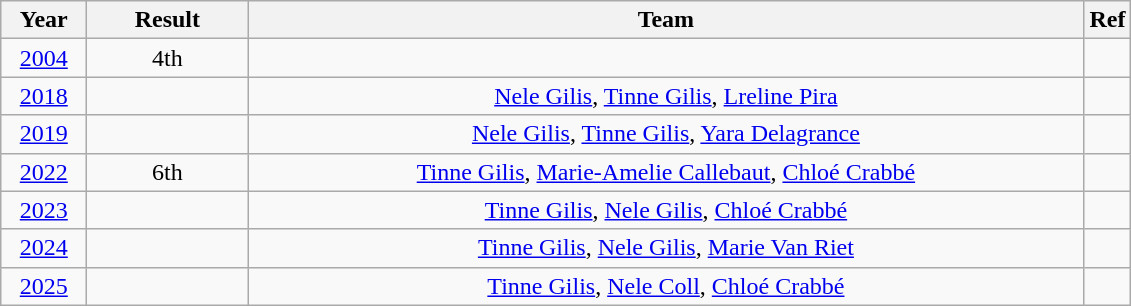<table class="wikitable" style="text-align:center">
<tr>
<th width=50>Year</th>
<th width=100>Result</th>
<th width=550>Team</th>
<th width=20>Ref</th>
</tr>
<tr>
<td><a href='#'>2004</a></td>
<td>4th</td>
<td></td>
<td></td>
</tr>
<tr>
<td><a href='#'>2018</a></td>
<td></td>
<td><a href='#'>Nele Gilis</a>, <a href='#'>Tinne Gilis</a>, <a href='#'>Lreline Pira</a></td>
<td></td>
</tr>
<tr>
<td><a href='#'>2019</a></td>
<td></td>
<td><a href='#'>Nele Gilis</a>, <a href='#'>Tinne Gilis</a>, <a href='#'>Yara Delagrance</a></td>
<td></td>
</tr>
<tr>
<td><a href='#'>2022</a></td>
<td>6th</td>
<td><a href='#'>Tinne Gilis</a>, <a href='#'>Marie-Amelie Callebaut</a>, <a href='#'>Chloé Crabbé</a></td>
<td></td>
</tr>
<tr>
<td><a href='#'>2023</a></td>
<td></td>
<td><a href='#'>Tinne Gilis</a>, <a href='#'>Nele Gilis</a>, <a href='#'>Chloé Crabbé</a></td>
<td></td>
</tr>
<tr>
<td><a href='#'>2024</a></td>
<td></td>
<td><a href='#'>Tinne Gilis</a>, <a href='#'>Nele Gilis</a>, <a href='#'>Marie Van Riet</a></td>
<td></td>
</tr>
<tr>
<td><a href='#'>2025</a></td>
<td></td>
<td><a href='#'>Tinne Gilis</a>, <a href='#'>Nele Coll</a>, <a href='#'>Chloé Crabbé</a></td>
<td></td>
</tr>
</table>
